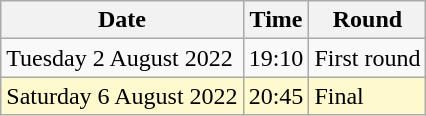<table class="wikitable">
<tr>
<th>Date</th>
<th>Time</th>
<th>Round</th>
</tr>
<tr>
<td>Tuesday 2 August 2022</td>
<td>19:10</td>
<td>First round</td>
</tr>
<tr>
<td style=background:lemonchiffon>Saturday 6 August 2022</td>
<td style=background:lemonchiffon>20:45</td>
<td style=background:lemonchiffon>Final</td>
</tr>
</table>
